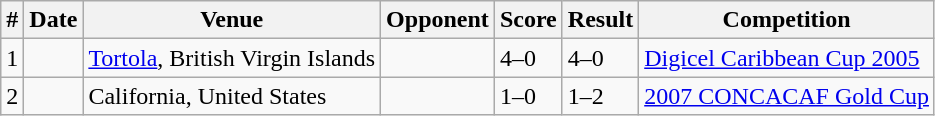<table class="wikitable">
<tr>
<th>#</th>
<th>Date</th>
<th>Venue</th>
<th>Opponent</th>
<th>Score</th>
<th>Result</th>
<th>Competition</th>
</tr>
<tr>
<td>1</td>
<td></td>
<td><a href='#'>Tortola</a>, British Virgin Islands</td>
<td></td>
<td>4–0</td>
<td>4–0</td>
<td><a href='#'>Digicel Caribbean Cup 2005</a></td>
</tr>
<tr>
<td>2</td>
<td></td>
<td>California, United States</td>
<td></td>
<td>1–0</td>
<td>1–2</td>
<td><a href='#'>2007 CONCACAF Gold Cup</a></td>
</tr>
</table>
